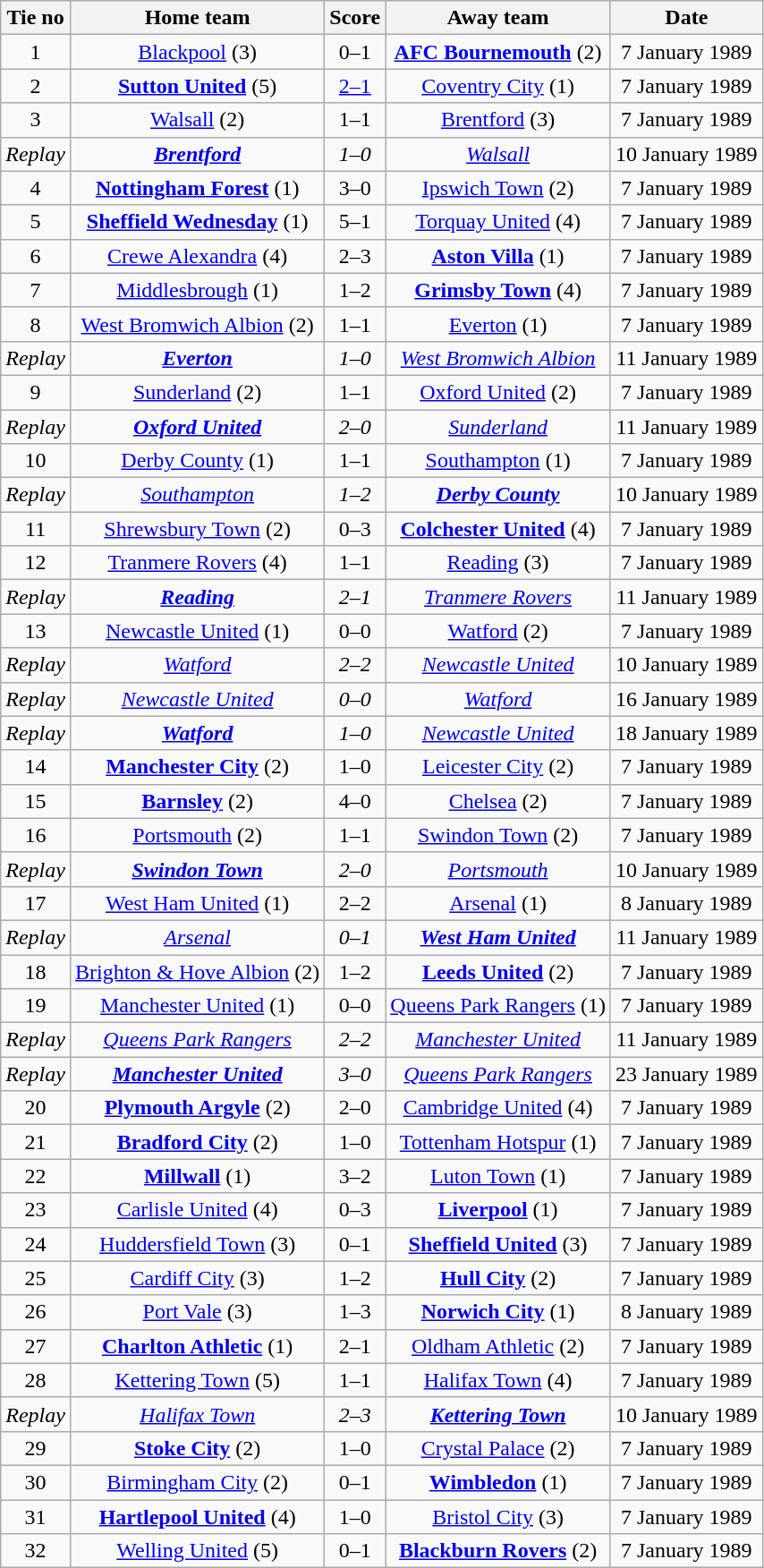<table class="wikitable" style="text-align: center">
<tr>
<th>Tie no</th>
<th>Home team</th>
<th>Score</th>
<th>Away team</th>
<th>Date</th>
</tr>
<tr>
<td>1</td>
<td><a href='#'>Blackpool</a> (3)</td>
<td>0–1</td>
<td><strong><a href='#'>AFC Bournemouth</a></strong> (2)</td>
<td>7 January 1989</td>
</tr>
<tr>
<td>2</td>
<td><strong><a href='#'>Sutton United</a></strong> (5)</td>
<td><a href='#'>2–1</a></td>
<td><a href='#'>Coventry City</a> (1)</td>
<td>7 January 1989</td>
</tr>
<tr>
<td>3</td>
<td><a href='#'>Walsall</a> (2)</td>
<td>1–1</td>
<td><a href='#'>Brentford</a> (3)</td>
<td>7 January 1989</td>
</tr>
<tr>
<td><em>Replay</em></td>
<td><strong><em><a href='#'>Brentford</a></em></strong></td>
<td><em>1–0</em></td>
<td><em><a href='#'>Walsall</a></em></td>
<td>10 January 1989</td>
</tr>
<tr>
<td>4</td>
<td><strong><a href='#'>Nottingham Forest</a></strong> (1)</td>
<td>3–0</td>
<td><a href='#'>Ipswich Town</a> (2)</td>
<td>7 January 1989</td>
</tr>
<tr>
<td>5</td>
<td><strong><a href='#'>Sheffield Wednesday</a></strong> (1)</td>
<td>5–1</td>
<td><a href='#'>Torquay United</a> (4)</td>
<td>7 January 1989</td>
</tr>
<tr>
<td>6</td>
<td><a href='#'>Crewe Alexandra</a> (4)</td>
<td>2–3</td>
<td><strong><a href='#'>Aston Villa</a></strong> (1)</td>
<td>7 January 1989</td>
</tr>
<tr>
<td>7</td>
<td><a href='#'>Middlesbrough</a> (1)</td>
<td>1–2</td>
<td><strong><a href='#'>Grimsby Town</a></strong> (4)</td>
<td>7 January 1989</td>
</tr>
<tr>
<td>8</td>
<td><a href='#'>West Bromwich Albion</a> (2)</td>
<td>1–1</td>
<td><a href='#'>Everton</a> (1)</td>
<td>7 January 1989</td>
</tr>
<tr>
<td><em>Replay</em></td>
<td><strong><em><a href='#'>Everton</a></em></strong></td>
<td><em>1–0</em></td>
<td><em><a href='#'>West Bromwich Albion</a></em></td>
<td>11 January 1989</td>
</tr>
<tr>
<td>9</td>
<td><a href='#'>Sunderland</a> (2)</td>
<td>1–1</td>
<td><a href='#'>Oxford United</a> (2)</td>
<td>7 January 1989</td>
</tr>
<tr>
<td><em>Replay</em></td>
<td><strong><em><a href='#'>Oxford United</a></em></strong></td>
<td><em>2–0</em></td>
<td><em><a href='#'>Sunderland</a></em></td>
<td>11 January 1989</td>
</tr>
<tr>
<td>10</td>
<td><a href='#'>Derby County</a> (1)</td>
<td>1–1</td>
<td><a href='#'>Southampton</a> (1)</td>
<td>7 January 1989</td>
</tr>
<tr>
<td><em>Replay</em></td>
<td><em><a href='#'>Southampton</a></em></td>
<td><em>1–2</em></td>
<td><strong><em><a href='#'>Derby County</a></em></strong></td>
<td>10 January 1989</td>
</tr>
<tr>
<td>11</td>
<td><a href='#'>Shrewsbury Town</a> (2)</td>
<td>0–3</td>
<td><strong><a href='#'>Colchester United</a></strong> (4)</td>
<td>7 January 1989</td>
</tr>
<tr>
<td>12</td>
<td><a href='#'>Tranmere Rovers</a> (4)</td>
<td>1–1</td>
<td><a href='#'>Reading</a> (3)</td>
<td>7 January 1989</td>
</tr>
<tr>
<td><em>Replay</em></td>
<td><strong><em><a href='#'>Reading</a></em></strong></td>
<td><em>2–1</em></td>
<td><em><a href='#'>Tranmere Rovers</a></em></td>
<td>11 January 1989</td>
</tr>
<tr>
<td>13</td>
<td><a href='#'>Newcastle United</a> (1)</td>
<td>0–0</td>
<td><a href='#'>Watford</a> (2)</td>
<td>7 January 1989</td>
</tr>
<tr>
<td><em>Replay</em></td>
<td><em><a href='#'>Watford</a></em></td>
<td><em>2–2</em></td>
<td><em><a href='#'>Newcastle United</a></em></td>
<td>10 January 1989</td>
</tr>
<tr>
<td><em>Replay</em></td>
<td><em><a href='#'>Newcastle United</a></em></td>
<td><em>0–0</em></td>
<td><em><a href='#'>Watford</a></em></td>
<td>16 January 1989</td>
</tr>
<tr>
<td><em>Replay</em></td>
<td><strong><em><a href='#'>Watford</a></em></strong></td>
<td><em>1–0</em></td>
<td><em><a href='#'>Newcastle United</a></em></td>
<td>18 January 1989</td>
</tr>
<tr>
<td>14</td>
<td><strong><a href='#'>Manchester City</a></strong> (2)</td>
<td>1–0</td>
<td><a href='#'>Leicester City</a> (2)</td>
<td>7 January 1989</td>
</tr>
<tr>
<td>15</td>
<td><strong><a href='#'>Barnsley</a></strong> (2)</td>
<td>4–0</td>
<td><a href='#'>Chelsea</a> (2)</td>
<td>7 January 1989</td>
</tr>
<tr>
<td>16</td>
<td><a href='#'>Portsmouth</a> (2)</td>
<td>1–1</td>
<td><a href='#'>Swindon Town</a> (2)</td>
<td>7 January 1989</td>
</tr>
<tr>
<td><em>Replay</em></td>
<td><strong><em><a href='#'>Swindon Town</a></em></strong></td>
<td><em>2–0</em></td>
<td><em><a href='#'>Portsmouth</a></em></td>
<td>10 January 1989</td>
</tr>
<tr>
<td>17</td>
<td><a href='#'>West Ham United</a> (1)</td>
<td>2–2</td>
<td><a href='#'>Arsenal</a> (1)</td>
<td>8 January 1989</td>
</tr>
<tr>
<td><em>Replay</em></td>
<td><em><a href='#'>Arsenal</a></em></td>
<td><em>0–1</em></td>
<td><strong><em><a href='#'>West Ham United</a></em></strong></td>
<td>11 January 1989</td>
</tr>
<tr>
<td>18</td>
<td><a href='#'>Brighton & Hove Albion</a> (2)</td>
<td>1–2</td>
<td><strong><a href='#'>Leeds United</a></strong> (2)</td>
<td>7 January 1989</td>
</tr>
<tr>
<td>19</td>
<td><a href='#'>Manchester United</a> (1)</td>
<td>0–0</td>
<td><a href='#'>Queens Park Rangers</a> (1)</td>
<td>7 January 1989</td>
</tr>
<tr>
<td><em>Replay</em></td>
<td><em><a href='#'>Queens Park Rangers</a></em></td>
<td><em>2–2</em></td>
<td><em><a href='#'>Manchester United</a></em></td>
<td>11 January 1989</td>
</tr>
<tr>
<td><em>Replay</em></td>
<td><strong><em><a href='#'>Manchester United</a></em></strong></td>
<td><em>3–0</em></td>
<td><em><a href='#'>Queens Park Rangers</a></em></td>
<td>23 January 1989</td>
</tr>
<tr>
<td>20</td>
<td><strong><a href='#'>Plymouth Argyle</a></strong> (2)</td>
<td>2–0</td>
<td><a href='#'>Cambridge United</a> (4)</td>
<td>7 January 1989</td>
</tr>
<tr>
<td>21</td>
<td><strong><a href='#'>Bradford City</a></strong> (2)</td>
<td>1–0</td>
<td><a href='#'>Tottenham Hotspur</a> (1)</td>
<td>7 January 1989</td>
</tr>
<tr>
<td>22</td>
<td><strong><a href='#'>Millwall</a></strong> (1)</td>
<td>3–2</td>
<td><a href='#'>Luton Town</a> (1)</td>
<td>7 January 1989</td>
</tr>
<tr>
<td>23</td>
<td><a href='#'>Carlisle United</a> (4)</td>
<td>0–3</td>
<td><strong><a href='#'>Liverpool</a></strong> (1)</td>
<td>7 January 1989</td>
</tr>
<tr>
<td>24</td>
<td><a href='#'>Huddersfield Town</a> (3)</td>
<td>0–1</td>
<td><strong><a href='#'>Sheffield United</a></strong> (3)</td>
<td>7 January 1989</td>
</tr>
<tr>
<td>25</td>
<td><a href='#'>Cardiff City</a> (3)</td>
<td>1–2</td>
<td><strong><a href='#'>Hull City</a></strong> (2)</td>
<td>7 January 1989</td>
</tr>
<tr>
<td>26</td>
<td><a href='#'>Port Vale</a> (3)</td>
<td>1–3</td>
<td><strong><a href='#'>Norwich City</a></strong> (1)</td>
<td>8 January 1989</td>
</tr>
<tr>
<td>27</td>
<td><strong><a href='#'>Charlton Athletic</a></strong> (1)</td>
<td>2–1</td>
<td><a href='#'>Oldham Athletic</a> (2)</td>
<td>7 January 1989</td>
</tr>
<tr>
<td>28</td>
<td><a href='#'>Kettering Town</a> (5)</td>
<td>1–1</td>
<td><a href='#'>Halifax Town</a> (4)</td>
<td>7 January 1989</td>
</tr>
<tr>
<td><em>Replay</em></td>
<td><em><a href='#'>Halifax Town</a></em></td>
<td><em>2–3</em></td>
<td><strong><em><a href='#'>Kettering Town</a></em></strong></td>
<td>10 January 1989</td>
</tr>
<tr>
<td>29</td>
<td><strong><a href='#'>Stoke City</a></strong> (2)</td>
<td>1–0</td>
<td><a href='#'>Crystal Palace</a> (2)</td>
<td>7 January 1989</td>
</tr>
<tr>
<td>30</td>
<td><a href='#'>Birmingham City</a> (2)</td>
<td>0–1</td>
<td><strong><a href='#'>Wimbledon</a></strong> (1)</td>
<td>7 January 1989</td>
</tr>
<tr>
<td>31</td>
<td><strong><a href='#'>Hartlepool United</a></strong> (4)</td>
<td>1–0</td>
<td><a href='#'>Bristol City</a> (3)</td>
<td>7 January 1989</td>
</tr>
<tr>
<td>32</td>
<td><a href='#'>Welling United</a> (5)</td>
<td>0–1</td>
<td><strong><a href='#'>Blackburn Rovers</a></strong> (2)</td>
<td>7 January 1989</td>
</tr>
</table>
